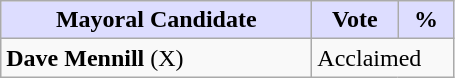<table class="wikitable">
<tr>
<th style="background:#ddf; width:200px;">Mayoral Candidate</th>
<th style="background:#ddf; width:50px;">Vote</th>
<th style="background:#ddf; width:30px;">%</th>
</tr>
<tr>
<td><strong>Dave Mennill</strong> (X)</td>
<td colspan="2">Acclaimed</td>
</tr>
</table>
